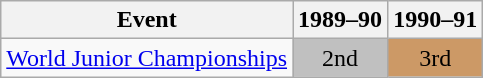<table class="wikitable" style="text-align:center">
<tr>
<th>Event</th>
<th>1989–90</th>
<th>1990–91</th>
</tr>
<tr>
<td align=left><a href='#'>World Junior Championships</a></td>
<td bgcolor=silver>2nd</td>
<td bgcolor=cc9966>3rd</td>
</tr>
</table>
